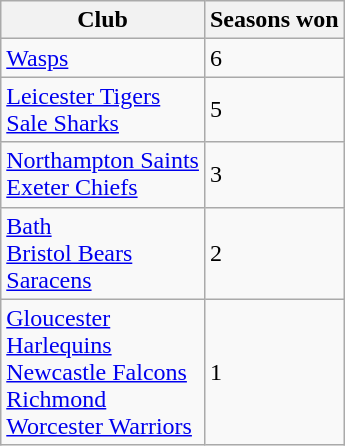<table class=wikitable>
<tr>
<th>Club</th>
<th>Seasons won</th>
</tr>
<tr>
<td><a href='#'>Wasps</a></td>
<td>6</td>
</tr>
<tr>
<td><a href='#'>Leicester Tigers</a> <br> <a href='#'>Sale Sharks</a></td>
<td>5</td>
</tr>
<tr>
<td><a href='#'>Northampton Saints</a> <br> <a href='#'>Exeter Chiefs</a></td>
<td>3</td>
</tr>
<tr>
<td><a href='#'>Bath</a> <br> <a href='#'>Bristol Bears</a> <br> <a href='#'>Saracens</a></td>
<td>2</td>
</tr>
<tr>
<td><a href='#'>Gloucester</a> <br> <a href='#'>Harlequins</a> <br> <a href='#'>Newcastle Falcons</a> <br> <a href='#'>Richmond</a> <br> <a href='#'>Worcester Warriors</a></td>
<td>1</td>
</tr>
</table>
